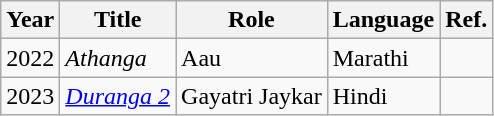<table class="wikitable">
<tr>
<th>Year</th>
<th>Title</th>
<th>Role</th>
<th>Language</th>
<th>Ref.</th>
</tr>
<tr>
<td>2022</td>
<td><em>Athanga</em></td>
<td>Aau</td>
<td>Marathi</td>
<td></td>
</tr>
<tr>
<td>2023</td>
<td><em><a href='#'>Duranga 2</a></em></td>
<td>Gayatri Jaykar</td>
<td>Hindi</td>
<td></td>
</tr>
</table>
